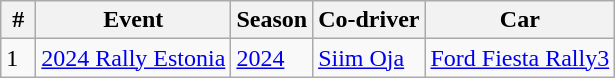<table class="wikitable">
<tr>
<th> # </th>
<th>Event</th>
<th>Season</th>
<th>Co-driver</th>
<th>Car</th>
</tr>
<tr>
<td>1</td>
<td> <a href='#'>2024 Rally Estonia</a></td>
<td><a href='#'>2024</a></td>
<td> <a href='#'>Siim Oja</a></td>
<td><a href='#'>Ford Fiesta Rally3</a></td>
</tr>
</table>
